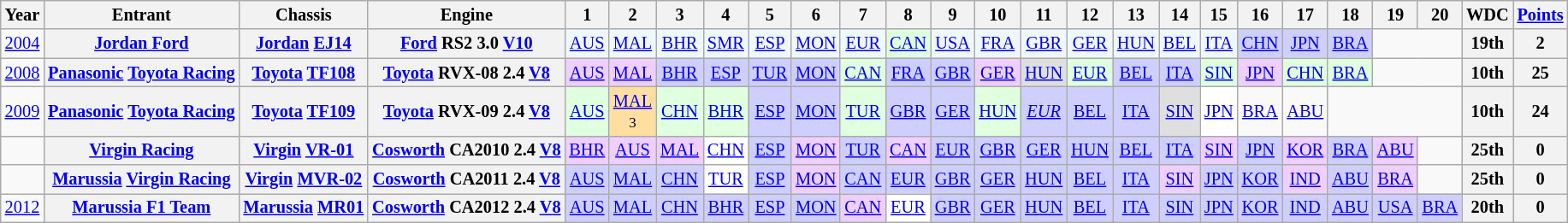<table class="wikitable" style="text-align:center; font-size:85%">
<tr>
<th>Year</th>
<th>Entrant</th>
<th>Chassis</th>
<th>Engine</th>
<th>1</th>
<th>2</th>
<th>3</th>
<th>4</th>
<th>5</th>
<th>6</th>
<th>7</th>
<th>8</th>
<th>9</th>
<th>10</th>
<th>11</th>
<th>12</th>
<th>13</th>
<th>14</th>
<th>15</th>
<th>16</th>
<th>17</th>
<th>18</th>
<th>19</th>
<th>20</th>
<th>WDC</th>
<th><a href='#'>Points</a></th>
</tr>
<tr>
<td><a href='#'>2004</a></td>
<th nowrap><a href='#'>Jordan Ford</a></th>
<th nowrap><a href='#'>Jordan</a> <a href='#'>EJ14</a></th>
<th nowrap><a href='#'>Ford</a> RS2 3.0 <a href='#'>V10</a></th>
<td style="background:#F0F8FF;"><a href='#'>AUS</a><br></td>
<td style="background:#F0F8FF;"><a href='#'>MAL</a><br></td>
<td style="background:#F0F8FF;"><a href='#'>BHR</a><br></td>
<td style="background:#F0F8FF;"><a href='#'>SMR</a><br></td>
<td style="background:#F0F8FF;"><a href='#'>ESP</a><br></td>
<td style="background:#F0F8FF;"><a href='#'>MON</a><br></td>
<td style="background:#F0F8FF;"><a href='#'>EUR</a><br></td>
<td style="background:#DFFFDF;"><a href='#'>CAN</a><br></td>
<td style="background:#F0F8FF;"><a href='#'>USA</a><br></td>
<td style="background:#F0F8FF;"><a href='#'>FRA</a><br></td>
<td style="background:#F0F8FF;"><a href='#'>GBR</a><br></td>
<td style="background:#F0F8FF;"><a href='#'>GER</a><br></td>
<td style="background:#F0F8FF;"><a href='#'>HUN</a><br></td>
<td style="background:#F0F8FF;"><a href='#'>BEL</a><br></td>
<td style="background:#F0F8FF;"><a href='#'>ITA</a><br></td>
<td style="background:#CFCFFF;"><a href='#'>CHN</a><br></td>
<td style="background:#CFCFFF;"><a href='#'>JPN</a><br></td>
<td style="background:#CFCFFF;"><a href='#'>BRA</a><br></td>
<td colspan=2></td>
<th>19th</th>
<th>2</th>
</tr>
<tr>
<td><a href='#'>2008</a></td>
<th nowrap><a href='#'>Panasonic</a> <a href='#'>Toyota Racing</a></th>
<th nowrap><a href='#'>Toyota</a> <a href='#'>TF108</a></th>
<th nowrap><a href='#'>Toyota</a> RVX-08 2.4 <a href='#'>V8</a></th>
<td style="background:#EFCFFF;"><a href='#'>AUS</a><br></td>
<td style="background:#EFCFFF;"><a href='#'>MAL</a><br></td>
<td style="background:#CFCFFF;"><a href='#'>BHR</a><br></td>
<td style="background:#CFCFFF;"><a href='#'>ESP</a><br></td>
<td style="background:#CFCFFF;"><a href='#'>TUR</a><br></td>
<td style="background:#CFCFFF;"><a href='#'>MON</a><br></td>
<td style="background:#DFFFDF;"><a href='#'>CAN</a><br></td>
<td style="background:#CFCFFF;"><a href='#'>FRA</a><br></td>
<td style="background:#CFCFFF;"><a href='#'>GBR</a><br></td>
<td style="background:#EFCFFF;"><a href='#'>GER</a><br></td>
<td style="background:#DFDFDF;"><a href='#'>HUN</a><br></td>
<td style="background:#DFFFDF;"><a href='#'>EUR</a><br></td>
<td style="background:#CFCFFF;"><a href='#'>BEL</a><br></td>
<td style="background:#CFCFFF;"><a href='#'>ITA</a><br></td>
<td style="background:#DFFFDF;"><a href='#'>SIN</a><br></td>
<td style="background:#EFCFFF;"><a href='#'>JPN</a><br></td>
<td style="background:#DFFFDF;"><a href='#'>CHN</a><br></td>
<td style="background:#DFFFDF;"><a href='#'>BRA</a><br></td>
<td colspan=2></td>
<th>10th</th>
<th>25</th>
</tr>
<tr>
<td><a href='#'>2009</a></td>
<th nowrap><a href='#'>Panasonic</a> <a href='#'>Toyota Racing</a></th>
<th nowrap><a href='#'>Toyota</a> <a href='#'>TF109</a></th>
<th nowrap><a href='#'>Toyota</a> RVX-09 2.4 <a href='#'>V8</a></th>
<td style="background:#DFFFDF;"><a href='#'>AUS</a><br></td>
<td style="background:#FFDF9F;"><a href='#'>MAL</a><br><small>3</small></td>
<td style="background:#DFFFDF;"><a href='#'>CHN</a><br></td>
<td style="background:#DFFFDF;"><a href='#'>BHR</a><br></td>
<td style="background:#CFCFFF;"><a href='#'>ESP</a><br></td>
<td style="background:#CFCFFF;"><a href='#'>MON</a><br></td>
<td style="background:#DFFFDF;"><a href='#'>TUR</a><br></td>
<td style="background:#CFCFFF;"><a href='#'>GBR</a><br></td>
<td style="background:#CFCFFF;"><a href='#'>GER</a><br></td>
<td style="background:#DFFFDF;"><a href='#'>HUN</a><br></td>
<td style="background:#CFCFFF;"><em><a href='#'>EUR</a></em><br></td>
<td style="background:#CFCFFF;"><a href='#'>BEL</a><br></td>
<td style="background:#CFCFFF;"><a href='#'>ITA</a><br></td>
<td style="background:#DFDFDF;"><a href='#'>SIN</a><br></td>
<td style="background:#ffffff;"><a href='#'>JPN</a> <br></td>
<td><a href='#'>BRA</a></td>
<td><a href='#'>ABU</a></td>
<td colspan=3></td>
<th>10th</th>
<th>24</th>
</tr>
<tr>
<td></td>
<th nowrap><a href='#'>Virgin Racing</a></th>
<th nowrap><a href='#'>Virgin</a> <a href='#'>VR-01</a></th>
<th nowrap><a href='#'>Cosworth</a> CA2010 2.4 <a href='#'>V8</a></th>
<td style="background:#EFCFFF;"><a href='#'>BHR</a><br></td>
<td style="background:#EFCFFF;"><a href='#'>AUS</a><br></td>
<td style="background:#EFCFFF;"><a href='#'>MAL</a><br></td>
<td style="background:#ffffff;"><a href='#'>CHN</a><br></td>
<td style="background:#CFCFFF;"><a href='#'>ESP</a><br></td>
<td style="background:#EFCFFF;"><a href='#'>MON</a><br></td>
<td style="background:#CFCFFF;"><a href='#'>TUR</a><br></td>
<td style="background:#EFCFFF;"><a href='#'>CAN</a><br></td>
<td style="background:#CFCFFF;"><a href='#'>EUR</a><br></td>
<td style="background:#CFCFFF;"><a href='#'>GBR</a><br></td>
<td style="background:#CFCFFF;"><a href='#'>GER</a><br></td>
<td style="background:#CFCFFF;"><a href='#'>HUN</a><br></td>
<td style="background:#CFCFFF;"><a href='#'>BEL</a><br></td>
<td style="background:#CFCFFF;"><a href='#'>ITA</a><br></td>
<td style="background:#EFCFFF;"><a href='#'>SIN</a><br></td>
<td style="background:#CFCFFF;"><a href='#'>JPN</a><br></td>
<td style="background:#EFCFFF;"><a href='#'>KOR</a><br></td>
<td style="background:#CFCFFF;"><a href='#'>BRA</a><br></td>
<td style="background:#EFCFFF;"><a href='#'>ABU</a><br></td>
<td></td>
<th>25th</th>
<th>0</th>
</tr>
<tr>
<td></td>
<th nowrap><a href='#'>Marussia</a> <a href='#'>Virgin Racing</a></th>
<th nowrap><a href='#'>Virgin</a> <a href='#'>MVR-02</a></th>
<th nowrap><a href='#'>Cosworth</a> CA2011 2.4 <a href='#'>V8</a></th>
<td style="background:#CFCFFF;"><a href='#'>AUS</a><br></td>
<td style="background:#CFCFFF;"><a href='#'>MAL</a><br></td>
<td style="background:#CFCFFF;"><a href='#'>CHN</a><br></td>
<td style="background:#FFFFFF;"><a href='#'>TUR</a><br></td>
<td style="background:#CFCFFF;"><a href='#'>ESP</a><br></td>
<td style="background:#EFCFFF;"><a href='#'>MON</a><br></td>
<td style="background:#CFCFFF;"><a href='#'>CAN</a><br></td>
<td style="background:#CFCFFF;"><a href='#'>EUR</a><br></td>
<td style="background:#CFCFFF;"><a href='#'>GBR</a><br></td>
<td style="background:#CFCFFF;"><a href='#'>GER</a><br></td>
<td style="background:#CFCFFF;"><a href='#'>HUN</a><br></td>
<td style="background:#CFCFFF;"><a href='#'>BEL</a><br></td>
<td style="background:#CFCFFF;"><a href='#'>ITA</a><br></td>
<td style="background:#EFCFFF;"><a href='#'>SIN</a><br></td>
<td style="background:#CFCFFF;"><a href='#'>JPN</a><br></td>
<td style="background:#CFCFFF;"><a href='#'>KOR</a><br></td>
<td style="background:#EFCFFF;"><a href='#'>IND</a><br></td>
<td style="background:#CFCFFF;"><a href='#'>ABU</a><br></td>
<td style="background:#EFCFFF;"><a href='#'>BRA</a><br></td>
<td></td>
<th>25th</th>
<th>0</th>
</tr>
<tr>
<td><a href='#'>2012</a></td>
<th nowrap><a href='#'>Marussia F1 Team</a></th>
<th nowrap><a href='#'>Marussia</a> <a href='#'>MR01</a></th>
<th nowrap><a href='#'>Cosworth</a> CA2012 2.4 <a href='#'>V8</a></th>
<td style="background:#CFCFFF;"><a href='#'>AUS</a><br></td>
<td style="background:#CFCFFF;"><a href='#'>MAL</a><br></td>
<td style="background:#CFCFFF;"><a href='#'>CHN</a><br></td>
<td style="background:#CFCFFF;"><a href='#'>BHR</a><br></td>
<td style="background:#CFCFFF;"><a href='#'>ESP</a><br></td>
<td style="background:#CFCFFF;"><a href='#'>MON</a><br></td>
<td style="background:#EFCFFF;"><a href='#'>CAN</a><br></td>
<td style="background:#FFFFFF;"><a href='#'>EUR</a><br></td>
<td style="background:#CFCFFF;"><a href='#'>GBR</a><br></td>
<td style="background:#CFCFFF;"><a href='#'>GER</a><br></td>
<td style="background:#CFCFFF;"><a href='#'>HUN</a><br></td>
<td style="background:#CFCFFF;"><a href='#'>BEL</a><br></td>
<td style="background:#CFCFFF;"><a href='#'>ITA</a><br></td>
<td style="background:#CFCFFF;"><a href='#'>SIN</a><br></td>
<td style="background:#CFCFFF;"><a href='#'>JPN</a><br></td>
<td style="background:#CFCFFF;"><a href='#'>KOR</a><br></td>
<td style="background:#CFCFFF;"><a href='#'>IND</a><br></td>
<td style="background:#CFCFFF;"><a href='#'>ABU</a><br></td>
<td style="background:#CFCFFF;"><a href='#'>USA</a><br></td>
<td style="background:#CFCFFF;"><a href='#'>BRA</a><br></td>
<th>20th</th>
<th>0</th>
</tr>
</table>
